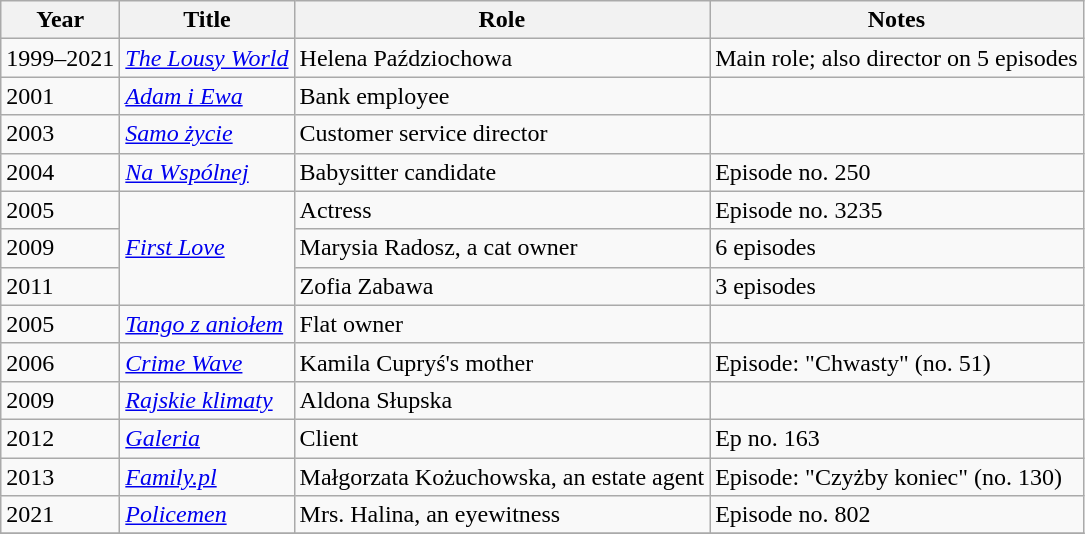<table class="wikitable plainrowheaders sortable">
<tr>
<th scope="col">Year</th>
<th scope="col">Title</th>
<th scope="col">Role</th>
<th scope="col" class="unsortable">Notes</th>
</tr>
<tr>
<td>1999–2021</td>
<td><em><a href='#'>The Lousy World</a></em></td>
<td>Helena Paździochowa</td>
<td>Main role; also director on 5 episodes</td>
</tr>
<tr>
<td>2001</td>
<td><em><a href='#'>Adam i Ewa</a></em></td>
<td>Bank employee</td>
<td></td>
</tr>
<tr>
<td>2003</td>
<td><em><a href='#'>Samo życie</a></em></td>
<td>Customer service director</td>
<td></td>
</tr>
<tr>
<td>2004</td>
<td><em><a href='#'>Na Wspólnej</a></em></td>
<td>Babysitter candidate</td>
<td>Episode no. 250</td>
</tr>
<tr>
<td>2005</td>
<td rowspan=3><em><a href='#'>First Love</a></em></td>
<td>Actress</td>
<td>Episode no. 3235</td>
</tr>
<tr>
<td>2009</td>
<td>Marysia Radosz, a cat owner</td>
<td>6 episodes</td>
</tr>
<tr>
<td>2011</td>
<td>Zofia Zabawa</td>
<td>3 episodes</td>
</tr>
<tr>
<td>2005</td>
<td><em><a href='#'>Tango z aniołem</a></em></td>
<td>Flat owner</td>
<td></td>
</tr>
<tr>
<td>2006</td>
<td><em><a href='#'>Crime Wave</a></em></td>
<td>Kamila Cupryś's mother</td>
<td>Episode: "Chwasty" (no. 51)</td>
</tr>
<tr>
<td>2009</td>
<td><em><a href='#'>Rajskie klimaty</a></em></td>
<td>Aldona Słupska</td>
<td></td>
</tr>
<tr>
<td>2012</td>
<td><em><a href='#'>Galeria</a></em></td>
<td>Client</td>
<td>Ep no. 163</td>
</tr>
<tr>
<td>2013</td>
<td><em><a href='#'>Family.pl</a></em></td>
<td>Małgorzata Kożuchowska, an estate agent</td>
<td>Episode: "Czyżby koniec" (no. 130)</td>
</tr>
<tr>
<td>2021</td>
<td><em><a href='#'>Policemen</a></em></td>
<td>Mrs. Halina, an eyewitness</td>
<td>Episode no. 802</td>
</tr>
<tr>
</tr>
</table>
